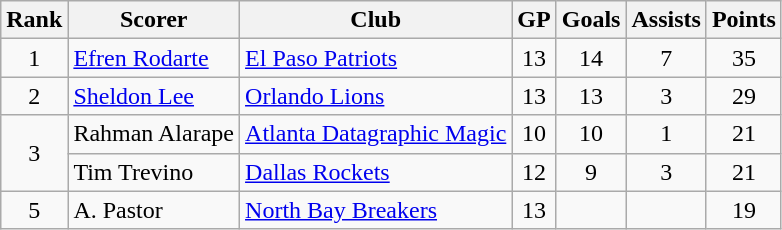<table class="wikitable">
<tr>
<th>Rank</th>
<th>Scorer</th>
<th>Club</th>
<th>GP</th>
<th>Goals</th>
<th>Assists</th>
<th>Points</th>
</tr>
<tr>
<td align=center>1</td>
<td><a href='#'>Efren Rodarte</a></td>
<td><a href='#'>El Paso Patriots</a></td>
<td align=center>13</td>
<td align=center>14</td>
<td align=center>7</td>
<td align=center>35</td>
</tr>
<tr>
<td align=center>2</td>
<td><a href='#'>Sheldon Lee</a></td>
<td><a href='#'>Orlando Lions</a></td>
<td align=center>13</td>
<td align=center>13</td>
<td align=center>3</td>
<td align=center>29</td>
</tr>
<tr>
<td rowspan=2 align=center>3</td>
<td>Rahman Alarape</td>
<td><a href='#'>Atlanta Datagraphic Magic</a></td>
<td align=center>10</td>
<td align=center>10</td>
<td align=center>1</td>
<td align=center>21</td>
</tr>
<tr>
<td>Tim Trevino</td>
<td><a href='#'>Dallas Rockets</a></td>
<td align=center>12</td>
<td align=center>9</td>
<td align=center>3</td>
<td align=center>21</td>
</tr>
<tr>
<td align=center>5</td>
<td>A. Pastor</td>
<td><a href='#'>North Bay Breakers</a></td>
<td align=center>13</td>
<td align=center></td>
<td align=center></td>
<td align=center>19</td>
</tr>
</table>
